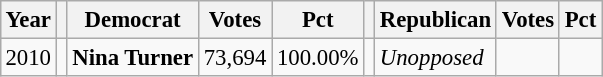<table class="wikitable" style="margin:0.5em; font-size:95%;">
<tr>
<th>Year</th>
<th></th>
<th>Democrat</th>
<th>Votes</th>
<th>Pct</th>
<th></th>
<th>Republican</th>
<th>Votes</th>
<th>Pct</th>
</tr>
<tr>
<td>2010</td>
<td></td>
<td><strong>Nina Turner</strong></td>
<td>73,694</td>
<td>100.00%</td>
<td></td>
<td><em>Unopposed</em></td>
<td></td>
<td></td>
</tr>
</table>
